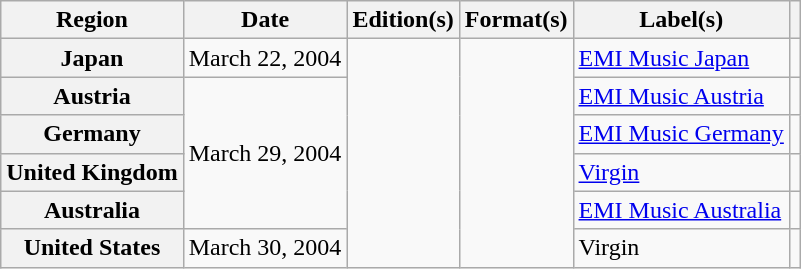<table class="wikitable sortable plainrowheaders">
<tr>
<th scope="col">Region</th>
<th scope="col">Date</th>
<th scope="col">Edition(s)</th>
<th scope="col">Format(s)</th>
<th scope="col">Label(s)</th>
<th scope="col"></th>
</tr>
<tr>
<th scope="row">Japan</th>
<td>March 22, 2004</td>
<td rowspan="6"></td>
<td rowspan="6"></td>
<td><a href='#'>EMI Music Japan</a></td>
<td align="center"></td>
</tr>
<tr>
<th scope="row">Austria</th>
<td rowspan="4">March 29, 2004</td>
<td><a href='#'>EMI Music Austria</a></td>
<td align="center"></td>
</tr>
<tr>
<th scope="row">Germany</th>
<td><a href='#'>EMI Music Germany</a></td>
<td align="center"></td>
</tr>
<tr>
<th scope="row">United Kingdom</th>
<td><a href='#'>Virgin</a></td>
<td align="center"></td>
</tr>
<tr>
<th scope="row">Australia</th>
<td><a href='#'>EMI Music Australia</a></td>
<td align="center"></td>
</tr>
<tr>
<th scope="row">United States</th>
<td>March 30, 2004</td>
<td>Virgin</td>
<td align="center"></td>
</tr>
</table>
